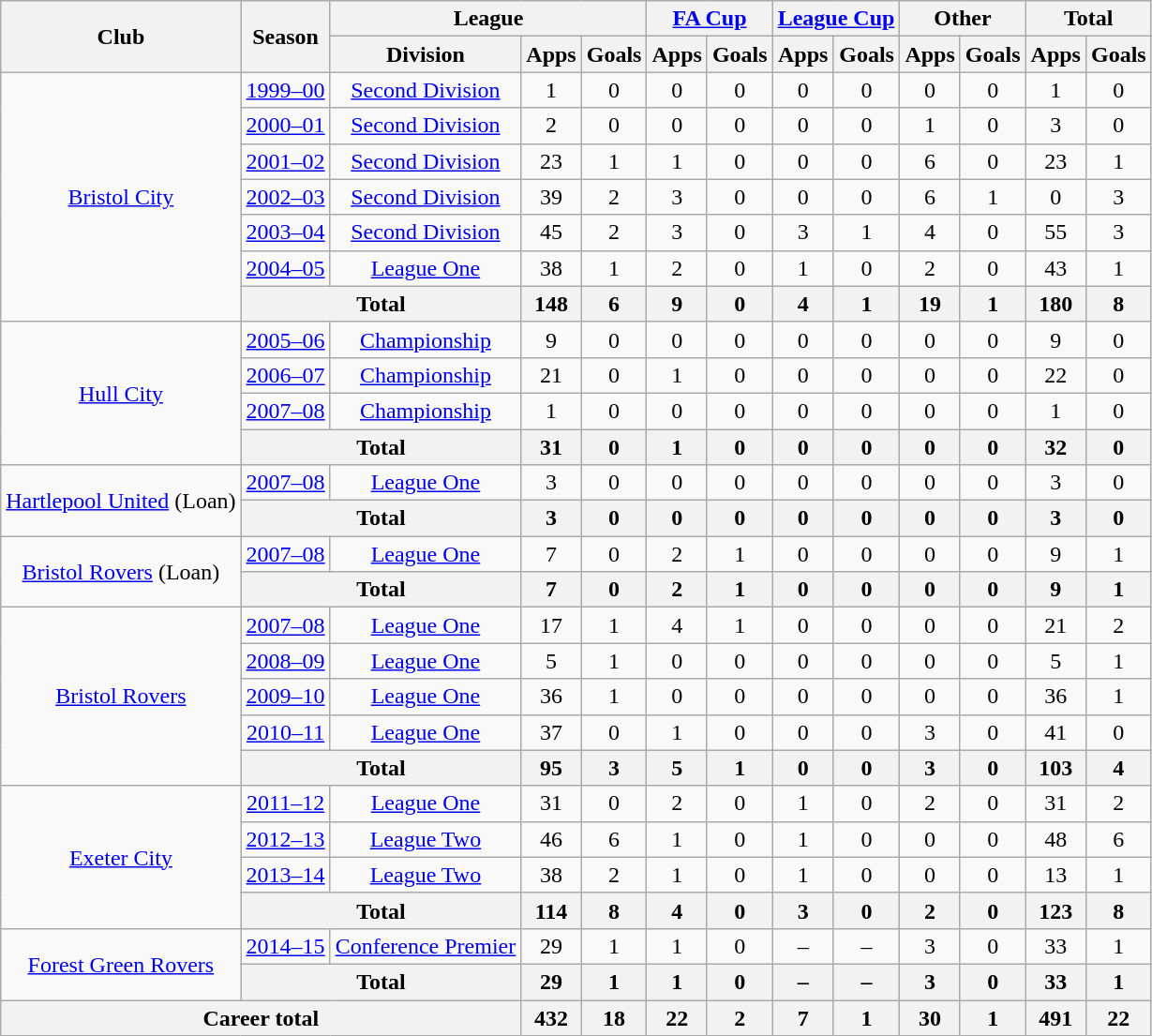<table class="wikitable" style="text-align:center">
<tr>
<th rowspan="2">Club</th>
<th rowspan="2">Season</th>
<th colspan="3">League</th>
<th colspan="2"><a href='#'>FA Cup</a></th>
<th colspan="2"><a href='#'>League Cup</a></th>
<th colspan="2">Other</th>
<th colspan="2">Total</th>
</tr>
<tr>
<th>Division</th>
<th>Apps</th>
<th>Goals</th>
<th>Apps</th>
<th>Goals</th>
<th>Apps</th>
<th>Goals</th>
<th>Apps</th>
<th>Goals</th>
<th>Apps</th>
<th>Goals</th>
</tr>
<tr>
<td rowspan="7"><a href='#'>Bristol City</a></td>
<td><a href='#'>1999–00</a></td>
<td><a href='#'>Second Division</a></td>
<td>1</td>
<td>0</td>
<td>0</td>
<td>0</td>
<td>0</td>
<td>0</td>
<td>0</td>
<td>0</td>
<td>1</td>
<td>0</td>
</tr>
<tr>
<td><a href='#'>2000–01</a></td>
<td><a href='#'>Second Division</a></td>
<td>2</td>
<td>0</td>
<td>0</td>
<td>0</td>
<td>0</td>
<td>0</td>
<td>1</td>
<td>0</td>
<td>3</td>
<td>0</td>
</tr>
<tr>
<td><a href='#'>2001–02</a></td>
<td><a href='#'>Second Division</a></td>
<td>23</td>
<td>1</td>
<td>1</td>
<td>0</td>
<td>0</td>
<td>0</td>
<td>6</td>
<td>0</td>
<td>23</td>
<td>1</td>
</tr>
<tr>
<td><a href='#'>2002–03</a></td>
<td><a href='#'>Second Division</a></td>
<td>39</td>
<td>2</td>
<td>3</td>
<td>0</td>
<td>0</td>
<td>0</td>
<td>6</td>
<td>1</td>
<td>0</td>
<td>3</td>
</tr>
<tr>
<td><a href='#'>2003–04</a></td>
<td><a href='#'>Second Division</a></td>
<td>45</td>
<td>2</td>
<td>3</td>
<td>0</td>
<td>3</td>
<td>1</td>
<td>4</td>
<td>0</td>
<td>55</td>
<td>3</td>
</tr>
<tr>
<td><a href='#'>2004–05</a></td>
<td><a href='#'>League One</a></td>
<td>38</td>
<td>1</td>
<td>2</td>
<td>0</td>
<td>1</td>
<td>0</td>
<td>2</td>
<td>0</td>
<td>43</td>
<td>1</td>
</tr>
<tr>
<th colspan="2">Total</th>
<th>148</th>
<th>6</th>
<th>9</th>
<th>0</th>
<th>4</th>
<th>1</th>
<th>19</th>
<th>1</th>
<th>180</th>
<th>8</th>
</tr>
<tr>
<td rowspan="4"><a href='#'>Hull City</a></td>
<td><a href='#'>2005–06</a></td>
<td><a href='#'>Championship</a></td>
<td>9</td>
<td>0</td>
<td>0</td>
<td>0</td>
<td>0</td>
<td>0</td>
<td>0</td>
<td>0</td>
<td>9</td>
<td>0</td>
</tr>
<tr>
<td><a href='#'>2006–07</a></td>
<td><a href='#'>Championship</a></td>
<td>21</td>
<td>0</td>
<td>1</td>
<td>0</td>
<td>0</td>
<td>0</td>
<td>0</td>
<td>0</td>
<td>22</td>
<td>0</td>
</tr>
<tr>
<td><a href='#'>2007–08</a></td>
<td><a href='#'>Championship</a></td>
<td>1</td>
<td>0</td>
<td>0</td>
<td>0</td>
<td>0</td>
<td>0</td>
<td>0</td>
<td>0</td>
<td>1</td>
<td>0</td>
</tr>
<tr>
<th colspan="2">Total</th>
<th>31</th>
<th>0</th>
<th>1</th>
<th>0</th>
<th>0</th>
<th>0</th>
<th>0</th>
<th>0</th>
<th>32</th>
<th>0</th>
</tr>
<tr>
<td rowspan="2"><a href='#'>Hartlepool United</a> (Loan)</td>
<td><a href='#'>2007–08</a></td>
<td><a href='#'>League One</a></td>
<td>3</td>
<td>0</td>
<td>0</td>
<td>0</td>
<td>0</td>
<td>0</td>
<td>0</td>
<td>0</td>
<td>3</td>
<td>0</td>
</tr>
<tr>
<th colspan="2">Total</th>
<th>3</th>
<th>0</th>
<th>0</th>
<th>0</th>
<th>0</th>
<th>0</th>
<th>0</th>
<th>0</th>
<th>3</th>
<th>0</th>
</tr>
<tr>
<td rowspan="2"><a href='#'>Bristol Rovers</a> (Loan)</td>
<td><a href='#'>2007–08</a></td>
<td><a href='#'>League One</a></td>
<td>7</td>
<td>0</td>
<td>2</td>
<td>1</td>
<td>0</td>
<td>0</td>
<td>0</td>
<td>0</td>
<td>9</td>
<td>1</td>
</tr>
<tr>
<th colspan="2">Total</th>
<th>7</th>
<th>0</th>
<th>2</th>
<th>1</th>
<th>0</th>
<th>0</th>
<th>0</th>
<th>0</th>
<th>9</th>
<th>1</th>
</tr>
<tr>
<td rowspan="5"><a href='#'>Bristol Rovers</a></td>
<td><a href='#'>2007–08</a></td>
<td><a href='#'>League One</a></td>
<td>17</td>
<td>1</td>
<td>4</td>
<td>1</td>
<td>0</td>
<td>0</td>
<td>0</td>
<td>0</td>
<td>21</td>
<td>2</td>
</tr>
<tr>
<td><a href='#'>2008–09</a></td>
<td><a href='#'>League One</a></td>
<td>5</td>
<td>1</td>
<td>0</td>
<td>0</td>
<td>0</td>
<td>0</td>
<td>0</td>
<td>0</td>
<td>5</td>
<td>1</td>
</tr>
<tr>
<td><a href='#'>2009–10</a></td>
<td><a href='#'>League One</a></td>
<td>36</td>
<td>1</td>
<td>0</td>
<td>0</td>
<td>0</td>
<td>0</td>
<td>0</td>
<td>0</td>
<td>36</td>
<td>1</td>
</tr>
<tr>
<td><a href='#'>2010–11</a></td>
<td><a href='#'>League One</a></td>
<td>37</td>
<td>0</td>
<td>1</td>
<td>0</td>
<td>0</td>
<td>0</td>
<td>3</td>
<td>0</td>
<td>41</td>
<td>0</td>
</tr>
<tr>
<th colspan="2">Total</th>
<th>95</th>
<th>3</th>
<th>5</th>
<th>1</th>
<th>0</th>
<th>0</th>
<th>3</th>
<th>0</th>
<th>103</th>
<th>4</th>
</tr>
<tr>
<td rowspan="4"><a href='#'>Exeter City</a></td>
<td><a href='#'>2011–12</a></td>
<td><a href='#'>League One</a></td>
<td>31</td>
<td>0</td>
<td>2</td>
<td>0</td>
<td>1</td>
<td>0</td>
<td>2</td>
<td>0</td>
<td>31</td>
<td>2</td>
</tr>
<tr>
<td><a href='#'>2012–13</a></td>
<td><a href='#'>League Two</a></td>
<td>46</td>
<td>6</td>
<td>1</td>
<td>0</td>
<td>1</td>
<td>0</td>
<td>0</td>
<td>0</td>
<td>48</td>
<td>6</td>
</tr>
<tr>
<td><a href='#'>2013–14</a></td>
<td><a href='#'>League Two</a></td>
<td>38</td>
<td>2</td>
<td>1</td>
<td>0</td>
<td>1</td>
<td>0</td>
<td>0</td>
<td>0</td>
<td>13</td>
<td>1</td>
</tr>
<tr>
<th colspan="2">Total</th>
<th>114</th>
<th>8</th>
<th>4</th>
<th>0</th>
<th>3</th>
<th>0</th>
<th>2</th>
<th>0</th>
<th>123</th>
<th>8</th>
</tr>
<tr>
<td rowspan="2"><a href='#'>Forest Green Rovers</a></td>
<td><a href='#'>2014–15</a></td>
<td><a href='#'>Conference Premier</a></td>
<td>29</td>
<td>1</td>
<td>1</td>
<td>0</td>
<td>–</td>
<td>–</td>
<td>3</td>
<td>0</td>
<td>33</td>
<td>1</td>
</tr>
<tr>
<th colspan="2">Total</th>
<th>29</th>
<th>1</th>
<th>1</th>
<th>0</th>
<th>–</th>
<th>–</th>
<th>3</th>
<th>0</th>
<th>33</th>
<th>1</th>
</tr>
<tr>
<th colspan="3">Career total</th>
<th>432</th>
<th>18</th>
<th>22</th>
<th>2</th>
<th>7</th>
<th>1</th>
<th>30</th>
<th>1</th>
<th>491</th>
<th>22</th>
</tr>
</table>
